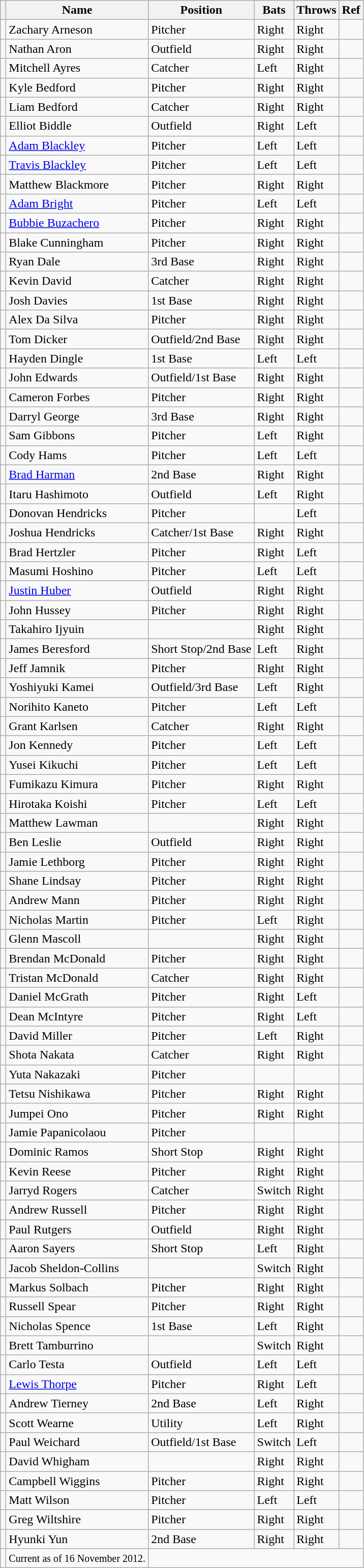<table class="wikitable">
<tr>
<th></th>
<th>Name</th>
<th>Position</th>
<th>Bats</th>
<th>Throws</th>
<th>Ref</th>
</tr>
<tr>
<td></td>
<td>Zachary Arneson</td>
<td>Pitcher</td>
<td>Right</td>
<td>Right</td>
<td></td>
</tr>
<tr>
<td></td>
<td>Nathan Aron</td>
<td>Outfield</td>
<td>Right</td>
<td>Right</td>
<td></td>
</tr>
<tr>
<td></td>
<td>Mitchell Ayres</td>
<td>Catcher</td>
<td>Left</td>
<td>Right</td>
<td></td>
</tr>
<tr>
<td></td>
<td>Kyle Bedford</td>
<td>Pitcher</td>
<td>Right</td>
<td>Right</td>
<td></td>
</tr>
<tr>
<td></td>
<td>Liam Bedford</td>
<td>Catcher</td>
<td>Right</td>
<td>Right</td>
<td></td>
</tr>
<tr>
<td></td>
<td>Elliot Biddle</td>
<td>Outfield</td>
<td>Right</td>
<td>Left</td>
<td></td>
</tr>
<tr>
<td></td>
<td><a href='#'>Adam Blackley</a></td>
<td>Pitcher</td>
<td>Left</td>
<td>Left</td>
<td></td>
</tr>
<tr>
<td></td>
<td><a href='#'>Travis Blackley</a></td>
<td>Pitcher</td>
<td>Left</td>
<td>Left</td>
<td></td>
</tr>
<tr>
<td></td>
<td>Matthew Blackmore</td>
<td>Pitcher</td>
<td>Right</td>
<td>Right</td>
<td></td>
</tr>
<tr>
<td></td>
<td><a href='#'>Adam Bright</a></td>
<td>Pitcher</td>
<td>Left</td>
<td>Left</td>
<td></td>
</tr>
<tr>
<td></td>
<td><a href='#'>Bubbie Buzachero</a></td>
<td>Pitcher</td>
<td>Right</td>
<td>Right</td>
<td></td>
</tr>
<tr>
<td></td>
<td>Blake Cunningham</td>
<td>Pitcher</td>
<td>Right</td>
<td>Right</td>
<td></td>
</tr>
<tr>
<td></td>
<td>Ryan Dale</td>
<td>3rd Base</td>
<td>Right</td>
<td>Right</td>
<td></td>
</tr>
<tr>
<td></td>
<td>Kevin David</td>
<td>Catcher</td>
<td>Right</td>
<td>Right</td>
<td></td>
</tr>
<tr>
<td></td>
<td>Josh Davies</td>
<td>1st Base</td>
<td>Right</td>
<td>Right</td>
<td></td>
</tr>
<tr>
<td></td>
<td>Alex Da Silva</td>
<td>Pitcher</td>
<td>Right</td>
<td>Right</td>
<td></td>
</tr>
<tr>
<td></td>
<td>Tom Dicker</td>
<td>Outfield/2nd Base</td>
<td>Right</td>
<td>Right</td>
<td></td>
</tr>
<tr>
<td></td>
<td>Hayden Dingle</td>
<td>1st Base</td>
<td>Left</td>
<td>Left</td>
<td></td>
</tr>
<tr>
<td></td>
<td>John Edwards</td>
<td>Outfield/1st Base</td>
<td>Right</td>
<td>Right</td>
<td></td>
</tr>
<tr>
<td></td>
<td>Cameron Forbes</td>
<td>Pitcher</td>
<td>Right</td>
<td>Right</td>
<td></td>
</tr>
<tr>
<td></td>
<td>Darryl George</td>
<td>3rd Base</td>
<td>Right</td>
<td>Right</td>
<td></td>
</tr>
<tr>
<td></td>
<td>Sam Gibbons</td>
<td>Pitcher</td>
<td>Left</td>
<td>Right</td>
<td></td>
</tr>
<tr>
<td></td>
<td>Cody Hams</td>
<td>Pitcher</td>
<td>Left</td>
<td>Left</td>
<td></td>
</tr>
<tr>
<td></td>
<td><a href='#'>Brad Harman</a></td>
<td>2nd Base</td>
<td>Right</td>
<td>Right</td>
<td></td>
</tr>
<tr>
<td></td>
<td>Itaru Hashimoto</td>
<td>Outfield</td>
<td>Left</td>
<td>Right</td>
<td></td>
</tr>
<tr>
<td></td>
<td>Donovan Hendricks</td>
<td>Pitcher</td>
<td></td>
<td>Left</td>
<td></td>
</tr>
<tr>
<td></td>
<td>Joshua Hendricks</td>
<td>Catcher/1st Base</td>
<td>Right</td>
<td>Right</td>
<td></td>
</tr>
<tr>
<td></td>
<td>Brad Hertzler</td>
<td>Pitcher</td>
<td>Right</td>
<td>Left</td>
<td></td>
</tr>
<tr>
<td></td>
<td>Masumi Hoshino</td>
<td>Pitcher</td>
<td>Left</td>
<td>Left</td>
<td></td>
</tr>
<tr>
<td></td>
<td><a href='#'>Justin Huber</a></td>
<td>Outfield</td>
<td>Right</td>
<td>Right</td>
<td></td>
</tr>
<tr>
<td></td>
<td>John Hussey</td>
<td>Pitcher</td>
<td>Right</td>
<td>Right</td>
<td></td>
</tr>
<tr>
<td></td>
<td>Takahiro Ijyuin</td>
<td></td>
<td>Right</td>
<td>Right</td>
<td></td>
</tr>
<tr>
<td></td>
<td>James Beresford</td>
<td>Short Stop/2nd Base</td>
<td>Left</td>
<td>Right</td>
<td></td>
</tr>
<tr>
<td></td>
<td>Jeff Jamnik</td>
<td>Pitcher</td>
<td>Right</td>
<td>Right</td>
<td></td>
</tr>
<tr>
<td></td>
<td>Yoshiyuki Kamei</td>
<td>Outfield/3rd Base</td>
<td>Left</td>
<td>Right</td>
<td></td>
</tr>
<tr>
<td></td>
<td>Norihito Kaneto</td>
<td>Pitcher</td>
<td>Left</td>
<td>Left</td>
<td></td>
</tr>
<tr>
<td></td>
<td>Grant Karlsen</td>
<td>Catcher</td>
<td>Right</td>
<td>Right</td>
<td></td>
</tr>
<tr>
<td></td>
<td>Jon Kennedy</td>
<td>Pitcher</td>
<td>Left</td>
<td>Left</td>
<td></td>
</tr>
<tr>
<td></td>
<td>Yusei Kikuchi</td>
<td>Pitcher</td>
<td>Left</td>
<td>Left</td>
<td></td>
</tr>
<tr>
<td></td>
<td>Fumikazu Kimura</td>
<td>Pitcher</td>
<td>Right</td>
<td>Right</td>
<td></td>
</tr>
<tr>
<td></td>
<td>Hirotaka Koishi</td>
<td>Pitcher</td>
<td>Left</td>
<td>Left</td>
<td></td>
</tr>
<tr>
<td></td>
<td>Matthew Lawman</td>
<td></td>
<td>Right</td>
<td>Right</td>
<td></td>
</tr>
<tr>
<td></td>
<td>Ben Leslie</td>
<td>Outfield</td>
<td>Right</td>
<td>Right</td>
<td></td>
</tr>
<tr>
<td></td>
<td>Jamie Lethborg</td>
<td>Pitcher</td>
<td>Right</td>
<td>Right</td>
<td></td>
</tr>
<tr>
<td></td>
<td>Shane Lindsay</td>
<td>Pitcher</td>
<td>Right</td>
<td>Right</td>
<td></td>
</tr>
<tr>
<td></td>
<td>Andrew Mann</td>
<td>Pitcher</td>
<td>Right</td>
<td>Right</td>
<td></td>
</tr>
<tr>
<td></td>
<td>Nicholas Martin</td>
<td>Pitcher</td>
<td>Left</td>
<td>Right</td>
<td></td>
</tr>
<tr>
<td></td>
<td>Glenn Mascoll</td>
<td></td>
<td>Right</td>
<td>Right</td>
<td></td>
</tr>
<tr>
<td></td>
<td>Brendan McDonald</td>
<td>Pitcher</td>
<td>Right</td>
<td>Right</td>
<td></td>
</tr>
<tr>
<td></td>
<td>Tristan McDonald</td>
<td>Catcher</td>
<td>Right</td>
<td>Right</td>
<td></td>
</tr>
<tr>
<td></td>
<td>Daniel McGrath</td>
<td>Pitcher</td>
<td>Right</td>
<td>Left</td>
<td></td>
</tr>
<tr>
<td></td>
<td>Dean McIntyre</td>
<td>Pitcher</td>
<td>Right</td>
<td>Left</td>
<td></td>
</tr>
<tr>
<td></td>
<td>David Miller</td>
<td>Pitcher</td>
<td>Left</td>
<td>Right</td>
<td></td>
</tr>
<tr>
<td></td>
<td>Shota Nakata</td>
<td>Catcher</td>
<td>Right</td>
<td>Right</td>
<td></td>
</tr>
<tr>
<td></td>
<td>Yuta Nakazaki</td>
<td>Pitcher</td>
<td></td>
<td></td>
<td></td>
</tr>
<tr>
<td></td>
<td>Tetsu Nishikawa</td>
<td>Pitcher</td>
<td>Right</td>
<td>Right</td>
<td></td>
</tr>
<tr>
<td></td>
<td>Jumpei Ono</td>
<td>Pitcher</td>
<td>Right</td>
<td>Right</td>
<td></td>
</tr>
<tr>
<td></td>
<td>Jamie Papanicolaou</td>
<td>Pitcher</td>
<td></td>
<td></td>
<td></td>
</tr>
<tr>
<td></td>
<td>Dominic Ramos</td>
<td>Short Stop</td>
<td>Right</td>
<td>Right</td>
<td></td>
</tr>
<tr>
<td></td>
<td>Kevin Reese</td>
<td>Pitcher</td>
<td>Right</td>
<td>Right</td>
<td></td>
</tr>
<tr>
<td></td>
<td>Jarryd Rogers</td>
<td>Catcher</td>
<td>Switch</td>
<td>Right</td>
<td></td>
</tr>
<tr>
<td></td>
<td>Andrew Russell</td>
<td>Pitcher</td>
<td>Right</td>
<td>Right</td>
<td></td>
</tr>
<tr>
<td></td>
<td>Paul Rutgers</td>
<td>Outfield</td>
<td>Right</td>
<td>Right</td>
<td></td>
</tr>
<tr>
<td></td>
<td>Aaron Sayers</td>
<td>Short Stop</td>
<td>Left</td>
<td>Right</td>
<td></td>
</tr>
<tr>
<td></td>
<td>Jacob Sheldon-Collins</td>
<td></td>
<td>Switch</td>
<td>Right</td>
<td></td>
</tr>
<tr>
<td></td>
<td>Markus Solbach</td>
<td>Pitcher</td>
<td>Right</td>
<td>Right</td>
<td></td>
</tr>
<tr>
<td></td>
<td>Russell Spear</td>
<td>Pitcher</td>
<td>Right</td>
<td>Right</td>
<td></td>
</tr>
<tr>
<td></td>
<td>Nicholas Spence</td>
<td>1st Base</td>
<td>Left</td>
<td>Right</td>
<td></td>
</tr>
<tr>
<td></td>
<td>Brett Tamburrino</td>
<td></td>
<td>Switch</td>
<td>Right</td>
<td></td>
</tr>
<tr>
<td></td>
<td>Carlo Testa</td>
<td>Outfield</td>
<td>Left</td>
<td>Left</td>
<td></td>
</tr>
<tr>
<td></td>
<td><a href='#'>Lewis Thorpe</a></td>
<td>Pitcher</td>
<td>Right</td>
<td>Left</td>
<td></td>
</tr>
<tr>
<td></td>
<td>Andrew Tierney</td>
<td>2nd Base</td>
<td>Left</td>
<td>Right</td>
<td></td>
</tr>
<tr>
<td></td>
<td>Scott Wearne</td>
<td>Utility</td>
<td>Left</td>
<td>Right</td>
<td></td>
</tr>
<tr>
<td></td>
<td>Paul Weichard</td>
<td>Outfield/1st Base</td>
<td>Switch</td>
<td>Left</td>
<td></td>
</tr>
<tr>
<td></td>
<td>David Whigham</td>
<td></td>
<td>Right</td>
<td>Right</td>
<td></td>
</tr>
<tr>
<td></td>
<td>Campbell Wiggins</td>
<td>Pitcher</td>
<td>Right</td>
<td>Right</td>
<td></td>
</tr>
<tr>
<td></td>
<td>Matt Wilson</td>
<td>Pitcher</td>
<td>Left</td>
<td>Left</td>
<td></td>
</tr>
<tr>
<td></td>
<td>Greg Wiltshire</td>
<td>Pitcher</td>
<td>Right</td>
<td>Right</td>
<td></td>
</tr>
<tr>
<td></td>
<td>Hyunki Yun</td>
<td>2nd Base</td>
<td>Right</td>
<td>Right</td>
<td></td>
</tr>
<tr>
<td></td>
<td><small>Current as of 16 November 2012.</small></td>
</tr>
</table>
